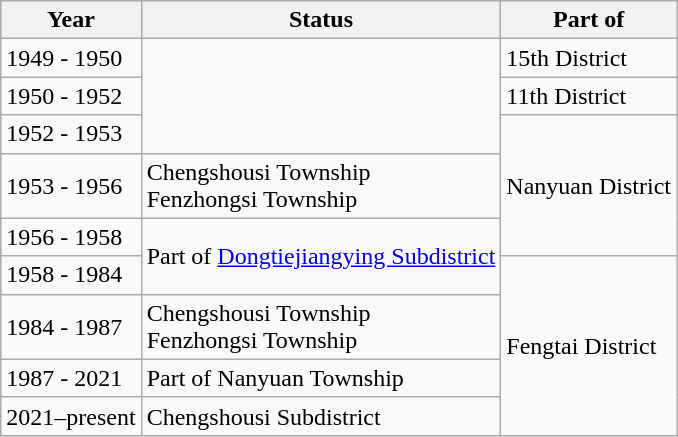<table class="wikitable">
<tr>
<th>Year</th>
<th>Status</th>
<th>Part of</th>
</tr>
<tr>
<td>1949 - 1950</td>
<td rowspan="3"></td>
<td>15th District</td>
</tr>
<tr>
<td>1950 - 1952</td>
<td>11th District</td>
</tr>
<tr>
<td>1952 - 1953</td>
<td rowspan="3">Nanyuan District</td>
</tr>
<tr>
<td>1953 - 1956</td>
<td>Chengshousi Township<br>Fenzhongsi Township</td>
</tr>
<tr>
<td>1956 - 1958</td>
<td rowspan="2">Part of <a href='#'>Dongtiejiangying Subdistrict</a></td>
</tr>
<tr>
<td>1958 - 1984</td>
<td rowspan="4">Fengtai District</td>
</tr>
<tr>
<td>1984 - 1987</td>
<td>Chengshousi Township<br>Fenzhongsi Township</td>
</tr>
<tr>
<td>1987 - 2021</td>
<td>Part of Nanyuan Township</td>
</tr>
<tr>
<td>2021–present</td>
<td>Chengshousi Subdistrict</td>
</tr>
</table>
